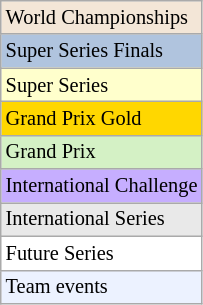<table class=wikitable style="font-size:85%">
<tr style="background:#F3E6D7;">
<td>World Championships</td>
</tr>
<tr style="background:#B0C4DE;">
<td>Super Series Finals</td>
</tr>
<tr style="background:#ffffcc;">
<td>Super Series</td>
</tr>
<tr style="background:#FFD700;">
<td>Grand Prix Gold</td>
</tr>
<tr style="background:#D4F1C5;">
<td>Grand Prix</td>
</tr>
<tr style="background:#C6AEFF;">
<td>International Challenge</td>
</tr>
<tr style="background:#E9E9E9;">
<td>International Series</td>
</tr>
<tr style="background:#ffffff;">
<td>Future Series</td>
</tr>
<tr style="background:#ECF2FF;">
<td>Team events</td>
</tr>
</table>
